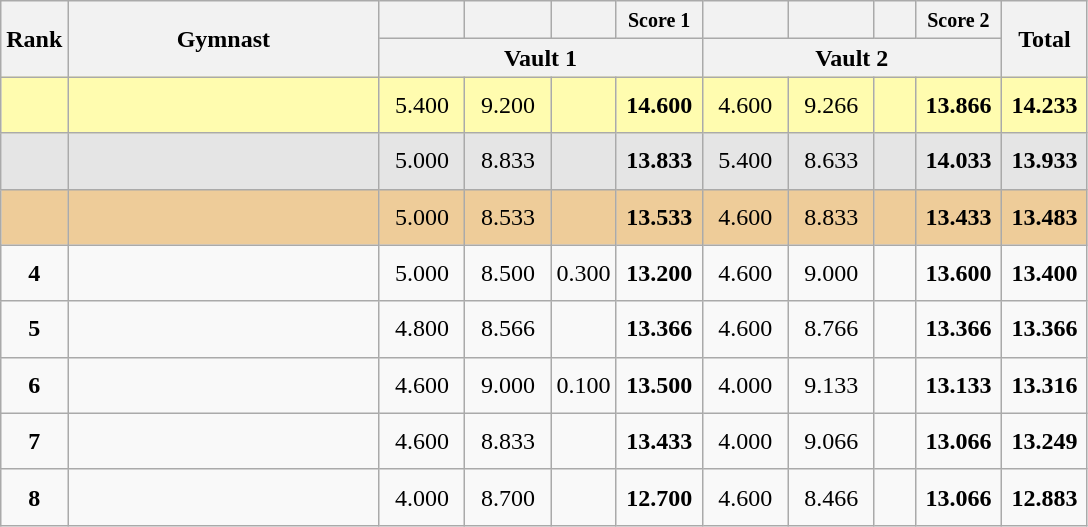<table style="text-align:center;" class="wikitable sortable">
<tr>
<th style="width:15px;" rowspan="2">Rank</th>
<th style="width:200px;" rowspan="2">Gymnast</th>
<th style="width:50px;"><small></small></th>
<th style="width:50px;"><small></small></th>
<th style="width:20px;"><small></small></th>
<th style="width:50px;"><small>Score 1</small></th>
<th style="width:50px;"><small></small></th>
<th style="width:50px;"><small></small></th>
<th style="width:20px;"><small></small></th>
<th style="width:50px;"><small>Score 2</small></th>
<th style="width:50px;" rowspan="2">Total</th>
</tr>
<tr>
<th colspan="4">Vault 1</th>
<th colspan="4">Vault 2</th>
</tr>
<tr style="background:#fffcaf;">
<td scope="row" style="text-align:center"><strong></strong></td>
<td style="height:30px; text-align:left;"></td>
<td>5.400</td>
<td>9.200</td>
<td></td>
<td><strong>14.600</strong></td>
<td>4.600</td>
<td>9.266</td>
<td></td>
<td><strong>13.866</strong></td>
<td><strong>14.233</strong></td>
</tr>
<tr style="background:#e5e5e5;">
<td scope="row" style="text-align:center"><strong></strong></td>
<td style="height:30px; text-align:left;"></td>
<td>5.000</td>
<td>8.833</td>
<td></td>
<td><strong>13.833</strong></td>
<td>5.400</td>
<td>8.633</td>
<td></td>
<td><strong>14.033</strong></td>
<td><strong>13.933</strong></td>
</tr>
<tr style="background:#ec9;">
<td scope="row" style="text-align:center"><strong></strong></td>
<td style="height:30px; text-align:left;"></td>
<td>5.000</td>
<td>8.533</td>
<td></td>
<td><strong>13.533</strong></td>
<td>4.600</td>
<td>8.833</td>
<td></td>
<td><strong>13.433</strong></td>
<td><strong>13.483</strong></td>
</tr>
<tr>
<td scope="row" style="text-align:center"><strong>4</strong></td>
<td style="height:30px; text-align:left;"></td>
<td>5.000</td>
<td>8.500</td>
<td>0.300</td>
<td><strong>13.200</strong></td>
<td>4.600</td>
<td>9.000</td>
<td></td>
<td><strong>13.600</strong></td>
<td><strong>13.400</strong></td>
</tr>
<tr>
<td scope="row" style="text-align:center"><strong>5</strong></td>
<td style="height:30px; text-align:left;"></td>
<td>4.800</td>
<td>8.566</td>
<td></td>
<td><strong>13.366</strong></td>
<td>4.600</td>
<td>8.766</td>
<td></td>
<td><strong>13.366</strong></td>
<td><strong>13.366</strong></td>
</tr>
<tr>
<td scope="row" style="text-align:center"><strong>6</strong></td>
<td style="height:30px; text-align:left;"></td>
<td>4.600</td>
<td>9.000</td>
<td>0.100</td>
<td><strong>13.500</strong></td>
<td>4.000</td>
<td>9.133</td>
<td></td>
<td><strong>13.133</strong></td>
<td><strong>13.316</strong></td>
</tr>
<tr>
<td scope="row" style="text-align:center"><strong>7</strong></td>
<td style="height:30px; text-align:left;"></td>
<td>4.600</td>
<td>8.833</td>
<td></td>
<td><strong>13.433</strong></td>
<td>4.000</td>
<td>9.066</td>
<td></td>
<td><strong>13.066</strong></td>
<td><strong>13.249</strong></td>
</tr>
<tr>
<td scope="row" style="text-align:center"><strong>8</strong></td>
<td style="height:30px; text-align:left;"></td>
<td>4.000</td>
<td>8.700</td>
<td></td>
<td><strong>12.700</strong></td>
<td>4.600</td>
<td>8.466</td>
<td></td>
<td><strong>13.066</strong></td>
<td><strong>12.883</strong></td>
</tr>
</table>
